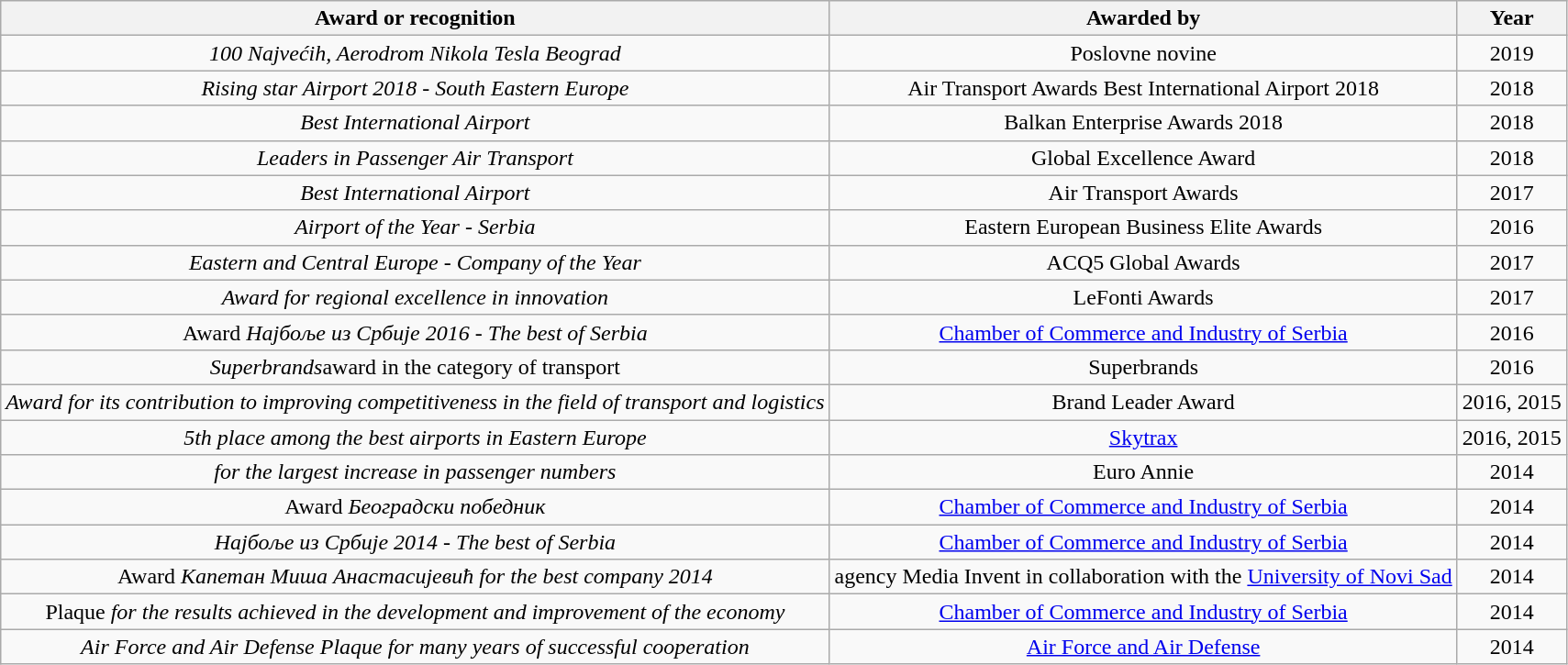<table class="wikitable" style="text-align:center;">
<tr>
<th>Award or recognition</th>
<th>Awarded by</th>
<th>Year</th>
</tr>
<tr>
<td><em>100 Najvećih, Aerodrom Nikola Tesla Beograd</em></td>
<td>Poslovne novine</td>
<td>2019</td>
</tr>
<tr>
<td><em>Rising star Airport 2018 - South Eastern Europe</em></td>
<td>Air Transport Awards Best International Airport 2018</td>
<td>2018</td>
</tr>
<tr>
<td><em>Best International Airport</em></td>
<td>Balkan Enterprise Awards 2018</td>
<td>2018</td>
</tr>
<tr>
<td><em>Leaders in Passenger Air Transport</em></td>
<td>Global Excellence Award</td>
<td>2018</td>
</tr>
<tr>
<td><em>Best International Airport </em></td>
<td>Air Transport Awards</td>
<td>2017</td>
</tr>
<tr>
<td><em>Airport of the Year - Serbia</em></td>
<td>Eastern European Business Elite Awards</td>
<td>2016</td>
</tr>
<tr>
<td><em>Eastern and Central Europe - Company of the Year</em></td>
<td>ACQ5 Global Awards</td>
<td>2017</td>
</tr>
<tr>
<td><em> Award for regional excellence in innovation</em></td>
<td>LeFonti Awards</td>
<td>2017</td>
</tr>
<tr>
<td>Award <em>Најбоље из Србије 2016 - The best of Serbia</em></td>
<td><a href='#'>Chamber of Commerce and Industry of Serbia</a></td>
<td>2016</td>
</tr>
<tr>
<td><em>Superbrands</em>award  in the category of transport</td>
<td>Superbrands</td>
<td>2016</td>
</tr>
<tr>
<td><em>Award for its contribution to improving competitiveness in the field of transport and logistics</em></td>
<td>Brand Leader Award</td>
<td>2016, 2015</td>
</tr>
<tr>
<td><em>5th place among the best airports in Eastern Europe</em></td>
<td><a href='#'>Skytrax</a></td>
<td>2016, 2015</td>
</tr>
<tr>
<td><em>for the largest increase in passenger numbers</em></td>
<td>Euro Annie</td>
<td>2014</td>
</tr>
<tr>
<td>Award <em>Београдски победник</em></td>
<td><a href='#'>Chamber of Commerce and Industry of Serbia</a></td>
<td>2014</td>
</tr>
<tr>
<td><em>Најбоље из Србије 2014 - The best of Serbia</em></td>
<td><a href='#'>Chamber of Commerce and Industry of Serbia</a></td>
<td>2014</td>
</tr>
<tr>
<td>Award <em>Капетан Миша Анастасијевић for the best company 2014</em></td>
<td>agency Media Invent in collaboration with the <a href='#'>University of Novi Sad</a></td>
<td>2014</td>
</tr>
<tr>
<td>Plaque <em>for the results achieved in the development and improvement of the economy</em></td>
<td><a href='#'>Chamber of Commerce and Industry of Serbia</a></td>
<td>2014</td>
</tr>
<tr>
<td><em>Air Force and Air Defense Plaque for many years of successful cooperation</em></td>
<td><a href='#'>Air Force and Air Defense</a></td>
<td>2014</td>
</tr>
</table>
